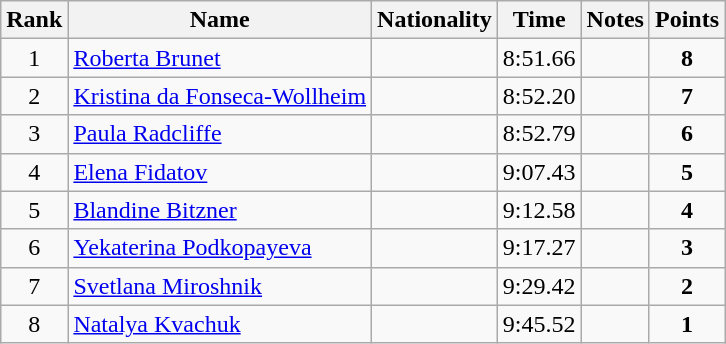<table class="wikitable sortable" style="text-align:center">
<tr>
<th>Rank</th>
<th>Name</th>
<th>Nationality</th>
<th>Time</th>
<th>Notes</th>
<th>Points</th>
</tr>
<tr>
<td>1</td>
<td align=left><a href='#'>Roberta Brunet</a></td>
<td align=left></td>
<td>8:51.66</td>
<td></td>
<td><strong>8</strong></td>
</tr>
<tr>
<td>2</td>
<td align=left><a href='#'>Kristina da Fonseca-Wollheim</a></td>
<td align=left></td>
<td>8:52.20</td>
<td></td>
<td><strong>7</strong></td>
</tr>
<tr>
<td>3</td>
<td align=left><a href='#'>Paula Radcliffe</a></td>
<td align=left></td>
<td>8:52.79</td>
<td></td>
<td><strong>6</strong></td>
</tr>
<tr>
<td>4</td>
<td align=left><a href='#'>Elena Fidatov</a></td>
<td align=left></td>
<td>9:07.43</td>
<td></td>
<td><strong>5</strong></td>
</tr>
<tr>
<td>5</td>
<td align=left><a href='#'>Blandine Bitzner</a></td>
<td align=left></td>
<td>9:12.58</td>
<td></td>
<td><strong>4</strong></td>
</tr>
<tr>
<td>6</td>
<td align=left><a href='#'>Yekaterina Podkopayeva</a></td>
<td align=left></td>
<td>9:17.27</td>
<td></td>
<td><strong>3</strong></td>
</tr>
<tr>
<td>7</td>
<td align=left><a href='#'>Svetlana Miroshnik</a></td>
<td align=left></td>
<td>9:29.42</td>
<td></td>
<td><strong>2</strong></td>
</tr>
<tr>
<td>8</td>
<td align=left><a href='#'>Natalya Kvachuk</a></td>
<td align=left></td>
<td>9:45.52</td>
<td></td>
<td><strong>1</strong></td>
</tr>
</table>
